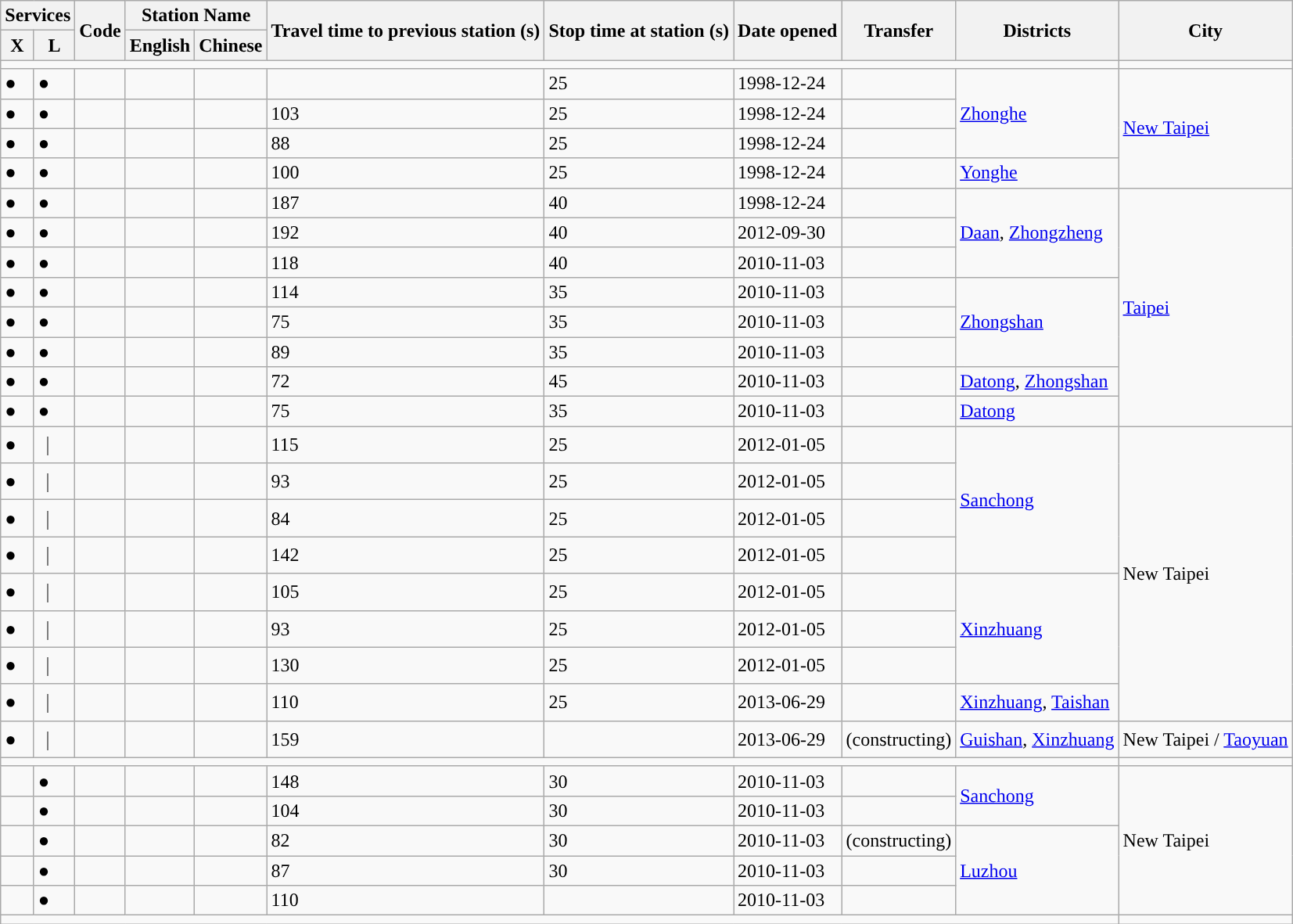<table class="wikitable sortable">
<tr>
<th colspan="2">Services</th>
<th rowspan="2">Code</th>
<th colspan="2">Station Name</th>
<th rowspan="2">Travel time to previous station (s)</th>
<th rowspan="2">Stop time at station (s)</th>
<th rowspan="2">Date opened</th>
<th rowspan="2">Transfer</th>
<th rowspan="2">Districts</th>
<th rowspan="2">City</th>
</tr>
<tr>
<th>X</th>
<th>L</th>
<th>English</th>
<th>Chinese</th>
</tr>
<tr>
<td colspan="10"></td>
</tr>
<tr>
<td>●</td>
<td>●</td>
<td></td>
<td></td>
<td></td>
<td></td>
<td>25</td>
<td>1998-12-24</td>
<td></td>
<td rowspan="3"><a href='#'>Zhonghe</a></td>
<td rowspan="4"><a href='#'>New Taipei</a></td>
</tr>
<tr>
<td>●</td>
<td>●</td>
<td></td>
<td></td>
<td></td>
<td>103</td>
<td>25</td>
<td>1998-12-24</td>
<td></td>
</tr>
<tr>
<td>●</td>
<td>●</td>
<td></td>
<td></td>
<td></td>
<td>88</td>
<td>25</td>
<td>1998-12-24</td>
<td></td>
</tr>
<tr>
<td>●</td>
<td>●</td>
<td></td>
<td></td>
<td></td>
<td>100</td>
<td>25</td>
<td>1998-12-24</td>
<td></td>
<td><a href='#'>Yonghe</a></td>
</tr>
<tr>
<td>●</td>
<td>●</td>
<td></td>
<td></td>
<td></td>
<td>187</td>
<td>40</td>
<td>1998-12-24</td>
<td></td>
<td rowspan="3"><a href='#'>Daan</a>, <a href='#'>Zhongzheng</a></td>
<td rowspan="8"><a href='#'>Taipei</a></td>
</tr>
<tr>
<td>●</td>
<td>●</td>
<td></td>
<td></td>
<td></td>
<td>192</td>
<td>40</td>
<td>2012-09-30</td>
<td></td>
</tr>
<tr>
<td>●</td>
<td>●</td>
<td></td>
<td></td>
<td></td>
<td>118</td>
<td>40</td>
<td>2010-11-03</td>
<td></td>
</tr>
<tr>
<td>●</td>
<td>●</td>
<td></td>
<td></td>
<td></td>
<td>114</td>
<td>35</td>
<td>2010-11-03</td>
<td></td>
<td rowspan="3"><a href='#'>Zhongshan</a></td>
</tr>
<tr>
<td>●</td>
<td>●</td>
<td></td>
<td></td>
<td></td>
<td>75</td>
<td>35</td>
<td>2010-11-03</td>
<td></td>
</tr>
<tr>
<td>●</td>
<td>●</td>
<td></td>
<td></td>
<td></td>
<td>89</td>
<td>35</td>
<td>2010-11-03</td>
<td></td>
</tr>
<tr>
<td>●</td>
<td>●</td>
<td></td>
<td></td>
<td></td>
<td>72</td>
<td>45</td>
<td>2010-11-03</td>
<td></td>
<td><a href='#'>Datong</a>, <a href='#'>Zhongshan</a></td>
</tr>
<tr>
<td>●</td>
<td>●</td>
<td></td>
<td></td>
<td></td>
<td>75</td>
<td>35</td>
<td>2010-11-03</td>
<td></td>
<td><a href='#'>Datong</a></td>
</tr>
<tr>
<td>●</td>
<td>｜</td>
<td></td>
<td></td>
<td></td>
<td>115</td>
<td>25</td>
<td>2012-01-05</td>
<td></td>
<td rowspan="4"><a href='#'>Sanchong</a></td>
<td rowspan="8">New Taipei</td>
</tr>
<tr>
<td>●</td>
<td>｜</td>
<td></td>
<td></td>
<td></td>
<td>93</td>
<td>25</td>
<td>2012-01-05</td>
<td></td>
</tr>
<tr>
<td>●</td>
<td>｜</td>
<td></td>
<td></td>
<td></td>
<td>84</td>
<td>25</td>
<td>2012-01-05</td>
<td></td>
</tr>
<tr>
<td>●</td>
<td>｜</td>
<td></td>
<td></td>
<td></td>
<td>142</td>
<td>25</td>
<td>2012-01-05</td>
<td></td>
</tr>
<tr>
<td>●</td>
<td>｜</td>
<td></td>
<td></td>
<td></td>
<td>105</td>
<td>25</td>
<td>2012-01-05</td>
<td></td>
<td rowspan="3"><a href='#'>Xinzhuang</a></td>
</tr>
<tr>
<td>●</td>
<td>｜</td>
<td></td>
<td></td>
<td></td>
<td>93</td>
<td>25</td>
<td>2012-01-05</td>
<td></td>
</tr>
<tr>
<td>●</td>
<td>｜</td>
<td></td>
<td></td>
<td></td>
<td>130</td>
<td>25</td>
<td>2012-01-05</td>
<td></td>
</tr>
<tr>
<td>●</td>
<td>｜</td>
<td></td>
<td></td>
<td></td>
<td>110</td>
<td>25</td>
<td>2013-06-29</td>
<td></td>
<td><a href='#'>Xinzhuang</a>, <a href='#'>Taishan</a></td>
</tr>
<tr>
<td>●</td>
<td>｜</td>
<td></td>
<td></td>
<td></td>
<td>159</td>
<td></td>
<td>2013-06-29</td>
<td> (constructing)</td>
<td><a href='#'>Guishan</a>, <a href='#'>Xinzhuang</a></td>
<td>New Taipei / <a href='#'>Taoyuan</a></td>
</tr>
<tr>
<td colspan="10"></td>
</tr>
<tr>
<td></td>
<td>●</td>
<td></td>
<td></td>
<td></td>
<td>148</td>
<td>30</td>
<td>2010-11-03</td>
<td></td>
<td rowspan="2"><a href='#'>Sanchong</a></td>
<td rowspan="5">New Taipei</td>
</tr>
<tr>
<td></td>
<td>●</td>
<td></td>
<td></td>
<td></td>
<td>104</td>
<td>30</td>
<td>2010-11-03</td>
<td></td>
</tr>
<tr>
<td></td>
<td>●</td>
<td></td>
<td></td>
<td></td>
<td>82</td>
<td>30</td>
<td>2010-11-03</td>
<td> (constructing)</td>
<td rowspan="3"><a href='#'>Luzhou</a></td>
</tr>
<tr>
<td></td>
<td>●</td>
<td></td>
<td></td>
<td></td>
<td>87</td>
<td>30</td>
<td>2010-11-03</td>
<td></td>
</tr>
<tr>
<td></td>
<td>●</td>
<td></td>
<td></td>
<td></td>
<td>110</td>
<td></td>
<td>2010-11-03</td>
<td></td>
</tr>
<tr>
<td colspan="10"></td>
</tr>
</table>
